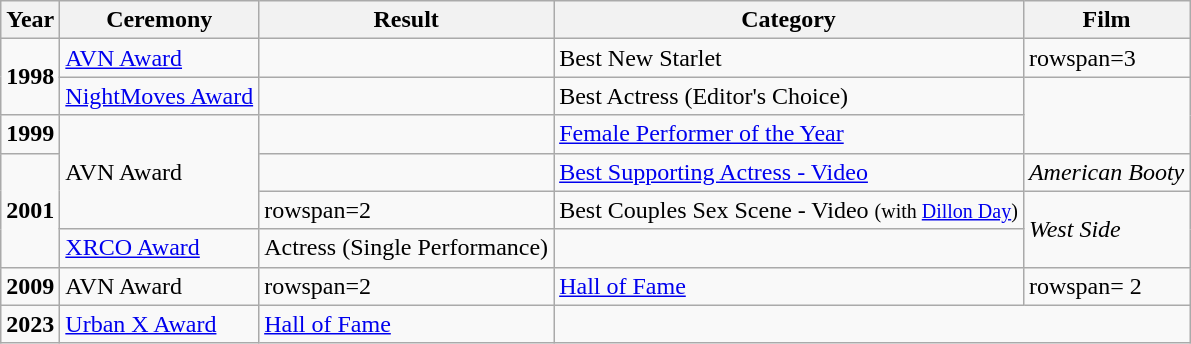<table class="wikitable">
<tr>
<th>Year</th>
<th>Ceremony</th>
<th>Result</th>
<th>Category</th>
<th>Film</th>
</tr>
<tr>
<td rowspan="2"><strong>1998</strong></td>
<td><a href='#'>AVN Award</a></td>
<td></td>
<td>Best New Starlet</td>
<td>rowspan=3 </td>
</tr>
<tr>
<td><a href='#'>NightMoves Award</a></td>
<td></td>
<td>Best Actress (Editor's Choice)</td>
</tr>
<tr>
<td><strong>1999</strong></td>
<td rowspan=3>AVN Award</td>
<td></td>
<td><a href='#'>Female Performer of the Year</a></td>
</tr>
<tr>
<td rowspan="3"><strong>2001</strong></td>
<td></td>
<td><a href='#'>Best Supporting Actress - Video</a></td>
<td><em>American Booty</em></td>
</tr>
<tr>
<td>rowspan=2 </td>
<td>Best Couples Sex Scene - Video <small>(with <a href='#'>Dillon Day</a>)</small></td>
<td rowspan="2"><em>West Side</em></td>
</tr>
<tr>
<td><a href='#'>XRCO Award</a></td>
<td>Actress (Single Performance)</td>
</tr>
<tr>
<td><strong>2009</strong></td>
<td>AVN Award</td>
<td>rowspan=2 </td>
<td><a href='#'>Hall of Fame</a></td>
<td>rowspan= 2 </td>
</tr>
<tr>
<td><strong>2023</strong></td>
<td><a href='#'>Urban X Award</a></td>
<td><a href='#'>Hall of Fame</a></td>
</tr>
</table>
